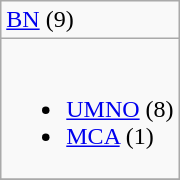<table class="wikitable">
<tr>
<td> <a href='#'>BN</a> (9)</td>
</tr>
<tr>
<td><br><ul><li> <a href='#'>UMNO</a> (8)</li><li> <a href='#'>MCA</a> (1)</li></ul></td>
</tr>
<tr>
</tr>
</table>
